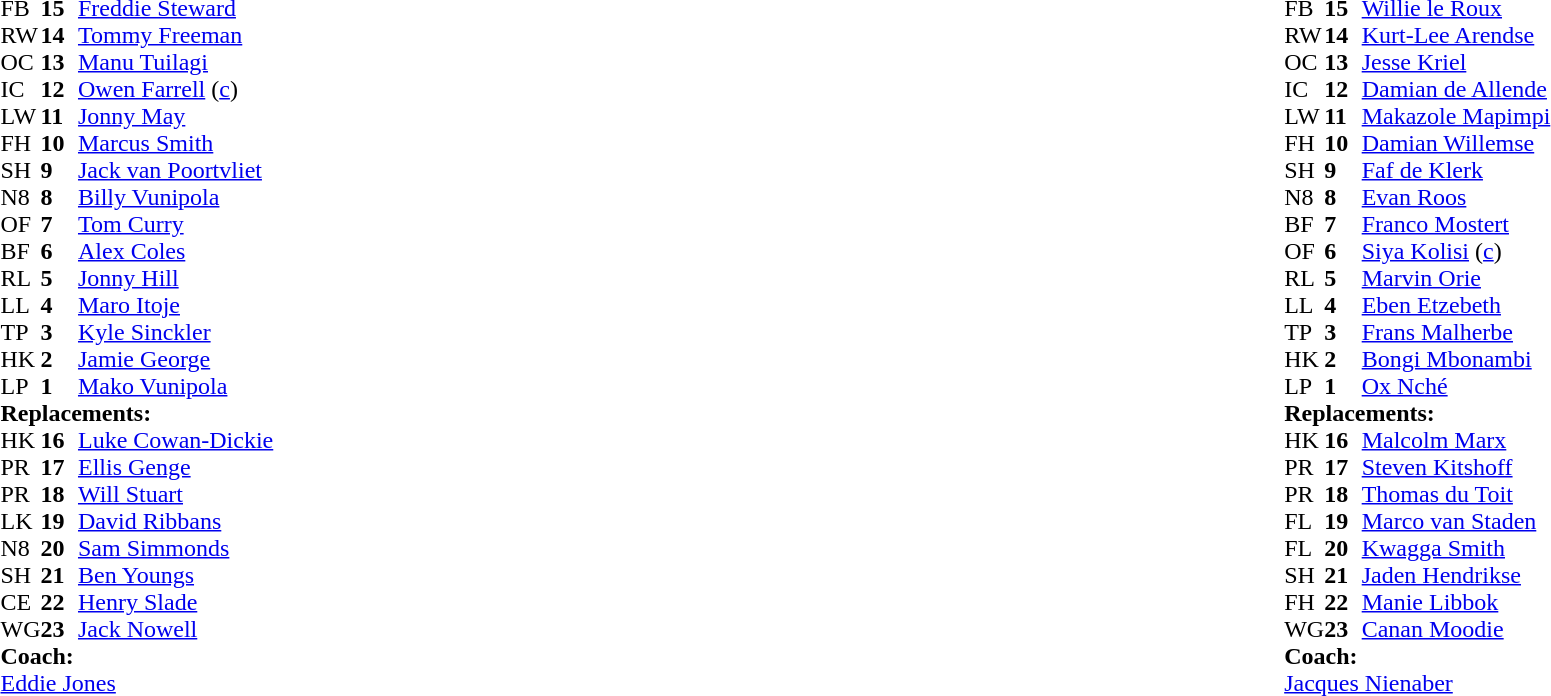<table style="width:100%">
<tr>
<td style="vertical-align:top;width:50%"><br><table cellspacing="0" cellpadding="0">
<tr>
<th width="25"></th>
<th width="25"></th>
</tr>
<tr>
<td>FB</td>
<td><strong>15</strong></td>
<td><a href='#'>Freddie Steward</a></td>
</tr>
<tr>
<td>RW</td>
<td><strong>14</strong></td>
<td><a href='#'>Tommy Freeman</a></td>
<td></td>
<td></td>
</tr>
<tr>
<td>OC</td>
<td><strong>13</strong></td>
<td><a href='#'>Manu Tuilagi</a></td>
</tr>
<tr>
<td>IC</td>
<td><strong>12</strong></td>
<td><a href='#'>Owen Farrell</a> (<a href='#'>c</a>)</td>
</tr>
<tr>
<td>LW</td>
<td><strong>11</strong></td>
<td><a href='#'>Jonny May</a></td>
</tr>
<tr>
<td>FH</td>
<td><strong>10</strong></td>
<td><a href='#'>Marcus Smith</a></td>
<td></td>
<td></td>
</tr>
<tr>
<td>SH</td>
<td><strong>9</strong></td>
<td><a href='#'>Jack van Poortvliet</a></td>
<td></td>
<td></td>
</tr>
<tr>
<td>N8</td>
<td><strong>8</strong></td>
<td><a href='#'>Billy Vunipola</a></td>
<td></td>
<td></td>
</tr>
<tr>
<td>OF</td>
<td><strong>7</strong></td>
<td><a href='#'>Tom Curry</a></td>
<td></td>
</tr>
<tr>
<td>BF</td>
<td><strong>6</strong></td>
<td><a href='#'>Alex Coles</a></td>
<td></td>
<td></td>
</tr>
<tr>
<td>RL</td>
<td><strong>5</strong></td>
<td><a href='#'>Jonny Hill</a></td>
</tr>
<tr>
<td>LL</td>
<td><strong>4</strong></td>
<td><a href='#'>Maro Itoje</a></td>
</tr>
<tr>
<td>TP</td>
<td><strong>3</strong></td>
<td><a href='#'>Kyle Sinckler</a></td>
<td></td>
<td></td>
<td></td>
</tr>
<tr>
<td>HK</td>
<td><strong>2</strong></td>
<td><a href='#'>Jamie George</a></td>
<td></td>
<td></td>
</tr>
<tr>
<td>LP</td>
<td><strong>1</strong></td>
<td><a href='#'>Mako Vunipola</a></td>
<td></td>
<td></td>
</tr>
<tr>
<td colspan="3"><strong>Replacements:</strong></td>
</tr>
<tr>
<td>HK</td>
<td><strong>16</strong></td>
<td><a href='#'>Luke Cowan-Dickie</a></td>
<td></td>
<td></td>
</tr>
<tr>
<td>PR</td>
<td><strong>17</strong></td>
<td><a href='#'>Ellis Genge</a></td>
<td></td>
<td></td>
</tr>
<tr>
<td>PR</td>
<td><strong>18</strong></td>
<td><a href='#'>Will Stuart</a></td>
<td></td>
<td></td>
<td></td>
</tr>
<tr>
<td>LK</td>
<td><strong>19</strong></td>
<td><a href='#'>David Ribbans</a></td>
<td></td>
<td></td>
</tr>
<tr>
<td>N8</td>
<td><strong>20</strong></td>
<td><a href='#'>Sam Simmonds</a></td>
<td></td>
<td></td>
</tr>
<tr>
<td>SH</td>
<td><strong>21</strong></td>
<td><a href='#'>Ben Youngs</a></td>
<td></td>
<td></td>
</tr>
<tr>
<td>CE</td>
<td><strong>22</strong></td>
<td><a href='#'>Henry Slade</a></td>
<td></td>
<td></td>
</tr>
<tr>
<td>WG</td>
<td><strong>23</strong></td>
<td><a href='#'>Jack Nowell</a></td>
<td></td>
<td></td>
</tr>
<tr>
<td colspan="3"><strong>Coach:</strong></td>
</tr>
<tr>
<td colspan="3"> <a href='#'>Eddie Jones</a></td>
</tr>
</table>
</td>
<td style="vertical-align:top;width:50%"><br><table cellspacing="0" cellpadding="0" style="margin:auto">
<tr>
<th width="25"></th>
<th width="25"></th>
</tr>
<tr>
<td>FB</td>
<td><strong>15</strong></td>
<td><a href='#'>Willie le Roux</a></td>
<td></td>
<td></td>
</tr>
<tr>
<td>RW</td>
<td><strong>14</strong></td>
<td><a href='#'>Kurt-Lee Arendse</a></td>
<td></td>
<td></td>
</tr>
<tr>
<td>OC</td>
<td><strong>13</strong></td>
<td><a href='#'>Jesse Kriel</a></td>
</tr>
<tr>
<td>IC</td>
<td><strong>12</strong></td>
<td><a href='#'>Damian de Allende</a></td>
</tr>
<tr>
<td>LW</td>
<td><strong>11</strong></td>
<td><a href='#'>Makazole Mapimpi</a></td>
<td></td>
<td></td>
<td></td>
</tr>
<tr>
<td>FH</td>
<td><strong>10</strong></td>
<td><a href='#'>Damian Willemse</a></td>
</tr>
<tr>
<td>SH</td>
<td><strong>9</strong></td>
<td><a href='#'>Faf de Klerk</a></td>
<td></td>
<td></td>
</tr>
<tr>
<td>N8</td>
<td><strong>8</strong></td>
<td><a href='#'>Evan Roos</a></td>
<td></td>
<td></td>
<td></td>
</tr>
<tr>
<td>BF</td>
<td><strong>7</strong></td>
<td><a href='#'>Franco Mostert</a></td>
</tr>
<tr>
<td>OF</td>
<td><strong>6</strong></td>
<td><a href='#'>Siya Kolisi</a> (<a href='#'>c</a>)</td>
<td></td>
<td></td>
<td></td>
</tr>
<tr>
<td>RL</td>
<td><strong>5</strong></td>
<td><a href='#'>Marvin Orie</a></td>
<td></td>
<td></td>
</tr>
<tr>
<td>LL</td>
<td><strong>4</strong></td>
<td><a href='#'>Eben Etzebeth</a></td>
</tr>
<tr>
<td>TP</td>
<td><strong>3</strong></td>
<td><a href='#'>Frans Malherbe</a></td>
<td></td>
<td></td>
<td></td>
</tr>
<tr>
<td>HK</td>
<td><strong>2</strong></td>
<td><a href='#'>Bongi Mbonambi</a></td>
<td></td>
<td></td>
</tr>
<tr>
<td>LP</td>
<td><strong>1</strong></td>
<td><a href='#'>Ox Nché</a></td>
<td></td>
<td></td>
</tr>
<tr>
<td colspan="3"><strong>Replacements:</strong></td>
</tr>
<tr>
<td>HK</td>
<td><strong>16</strong></td>
<td><a href='#'>Malcolm Marx</a></td>
<td></td>
<td></td>
</tr>
<tr>
<td>PR</td>
<td><strong>17</strong></td>
<td><a href='#'>Steven Kitshoff</a></td>
<td></td>
<td></td>
</tr>
<tr>
<td>PR</td>
<td><strong>18</strong></td>
<td><a href='#'>Thomas du Toit</a></td>
<td></td>
<td></td>
</tr>
<tr>
<td>FL</td>
<td><strong>19</strong></td>
<td><a href='#'>Marco van Staden</a></td>
<td></td>
<td></td>
</tr>
<tr>
<td>FL</td>
<td><strong>20</strong></td>
<td><a href='#'>Kwagga Smith</a></td>
<td></td>
<td></td>
</tr>
<tr>
<td>SH</td>
<td><strong>21</strong></td>
<td><a href='#'>Jaden Hendrikse</a></td>
<td></td>
<td></td>
</tr>
<tr>
<td>FH</td>
<td><strong>22</strong></td>
<td><a href='#'>Manie Libbok</a></td>
<td></td>
<td></td>
</tr>
<tr>
<td>WG</td>
<td><strong>23</strong></td>
<td><a href='#'>Canan Moodie</a></td>
<td></td>
<td></td>
</tr>
<tr>
<td colspan="3"><strong>Coach:</strong></td>
</tr>
<tr>
<td colspan="3"> <a href='#'>Jacques Nienaber</a></td>
</tr>
</table>
</td>
</tr>
</table>
